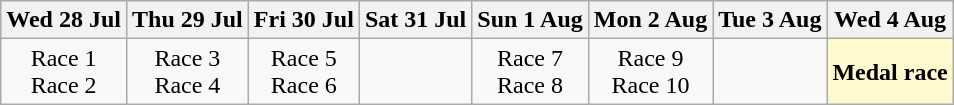<table class="wikitable" style="text-align: center;">
<tr>
<th>Wed 28 Jul</th>
<th>Thu 29 Jul</th>
<th>Fri 30 Jul</th>
<th>Sat 31 Jul</th>
<th>Sun 1 Aug</th>
<th>Mon 2 Aug</th>
<th>Tue 3 Aug</th>
<th>Wed 4 Aug</th>
</tr>
<tr>
<td>Race 1<br>Race 2</td>
<td>Race 3<br>Race 4</td>
<td>Race 5<br>Race 6</td>
<td></td>
<td>Race 7<br>Race 8</td>
<td>Race 9<br>Race 10</td>
<td></td>
<td style=background:lemonchiffon><strong>Medal race</strong></td>
</tr>
</table>
